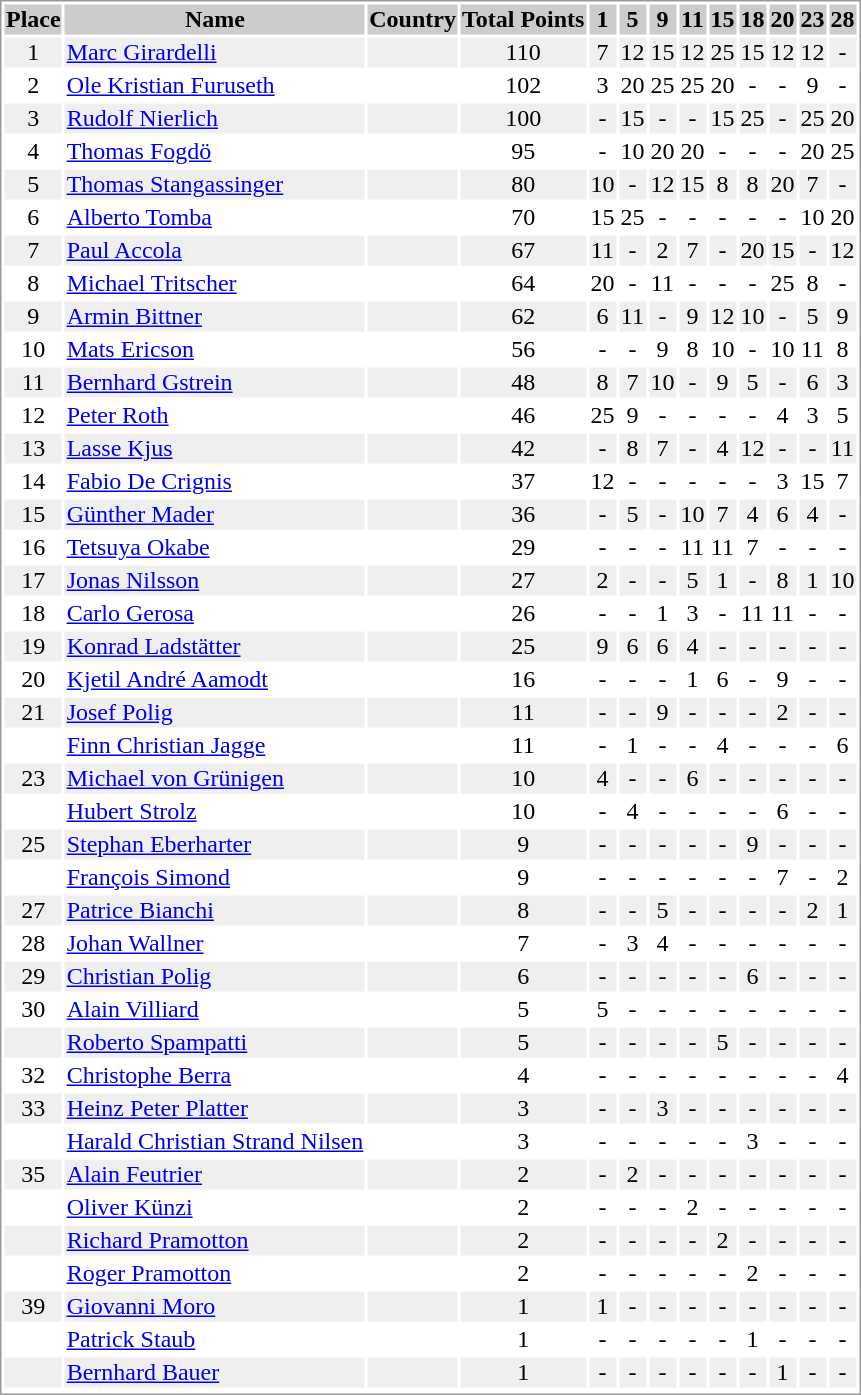<table border="0" style="border: 1px solid #999; background-color:#FFFFFF; text-align:center">
<tr align="center" bgcolor="#CCCCCC">
<th>Place</th>
<th>Name</th>
<th>Country</th>
<th>Total Points</th>
<th>1</th>
<th>5</th>
<th>9</th>
<th>11</th>
<th>15</th>
<th>18</th>
<th>20</th>
<th>23</th>
<th>28</th>
</tr>
<tr bgcolor="#EFEFEF">
<td>1</td>
<td align="left"><a href='#'>Marc Girardelli</a></td>
<td align="left"></td>
<td>110</td>
<td>7</td>
<td>12</td>
<td>15</td>
<td>12</td>
<td>25</td>
<td>15</td>
<td>12</td>
<td>12</td>
<td>-</td>
</tr>
<tr>
<td>2</td>
<td align="left"><a href='#'>Ole Kristian Furuseth</a></td>
<td align="left"></td>
<td>102</td>
<td>3</td>
<td>20</td>
<td>25</td>
<td>25</td>
<td>20</td>
<td>-</td>
<td>-</td>
<td>9</td>
<td>-</td>
</tr>
<tr bgcolor="#EFEFEF">
<td>3</td>
<td align="left"><a href='#'>Rudolf Nierlich</a></td>
<td align="left"></td>
<td>100</td>
<td>-</td>
<td>15</td>
<td>-</td>
<td>-</td>
<td>15</td>
<td>25</td>
<td>-</td>
<td>25</td>
<td>20</td>
</tr>
<tr>
<td>4</td>
<td align="left"><a href='#'>Thomas Fogdö</a></td>
<td align="left"></td>
<td>95</td>
<td>-</td>
<td>10</td>
<td>20</td>
<td>20</td>
<td>-</td>
<td>-</td>
<td>-</td>
<td>20</td>
<td>25</td>
</tr>
<tr bgcolor="#EFEFEF">
<td>5</td>
<td align="left"><a href='#'>Thomas Stangassinger</a></td>
<td align="left"></td>
<td>80</td>
<td>10</td>
<td>-</td>
<td>12</td>
<td>15</td>
<td>8</td>
<td>8</td>
<td>20</td>
<td>7</td>
<td>-</td>
</tr>
<tr>
<td>6</td>
<td align="left"><a href='#'>Alberto Tomba</a></td>
<td align="left"></td>
<td>70</td>
<td>15</td>
<td>25</td>
<td>-</td>
<td>-</td>
<td>-</td>
<td>-</td>
<td>-</td>
<td>10</td>
<td>20</td>
</tr>
<tr bgcolor="#EFEFEF">
<td>7</td>
<td align="left"><a href='#'>Paul Accola</a></td>
<td align="left"></td>
<td>67</td>
<td>11</td>
<td>-</td>
<td>2</td>
<td>7</td>
<td>-</td>
<td>20</td>
<td>15</td>
<td>-</td>
<td>12</td>
</tr>
<tr>
<td>8</td>
<td align="left"><a href='#'>Michael Tritscher</a></td>
<td align="left"></td>
<td>64</td>
<td>20</td>
<td>-</td>
<td>11</td>
<td>-</td>
<td>-</td>
<td>-</td>
<td>25</td>
<td>8</td>
<td>-</td>
</tr>
<tr bgcolor="#EFEFEF">
<td>9</td>
<td align="left"><a href='#'>Armin Bittner</a></td>
<td align="left"></td>
<td>62</td>
<td>6</td>
<td>11</td>
<td>-</td>
<td>9</td>
<td>12</td>
<td>10</td>
<td>-</td>
<td>5</td>
<td>9</td>
</tr>
<tr>
<td>10</td>
<td align="left"><a href='#'>Mats Ericson</a></td>
<td align="left"></td>
<td>56</td>
<td>-</td>
<td>-</td>
<td>9</td>
<td>8</td>
<td>10</td>
<td>-</td>
<td>10</td>
<td>11</td>
<td>8</td>
</tr>
<tr bgcolor="#EFEFEF">
<td>11</td>
<td align="left"><a href='#'>Bernhard Gstrein</a></td>
<td align="left"></td>
<td>48</td>
<td>8</td>
<td>7</td>
<td>10</td>
<td>-</td>
<td>9</td>
<td>5</td>
<td>-</td>
<td>6</td>
<td>3</td>
</tr>
<tr>
<td>12</td>
<td align="left"><a href='#'>Peter Roth</a></td>
<td align="left"></td>
<td>46</td>
<td>25</td>
<td>9</td>
<td>-</td>
<td>-</td>
<td>-</td>
<td>-</td>
<td>4</td>
<td>3</td>
<td>5</td>
</tr>
<tr bgcolor="#EFEFEF">
<td>13</td>
<td align="left"><a href='#'>Lasse Kjus</a></td>
<td align="left"></td>
<td>42</td>
<td>-</td>
<td>8</td>
<td>7</td>
<td>-</td>
<td>4</td>
<td>12</td>
<td>-</td>
<td>-</td>
<td>11</td>
</tr>
<tr>
<td>14</td>
<td align="left"><a href='#'>Fabio De Crignis</a></td>
<td align="left"></td>
<td>37</td>
<td>12</td>
<td>-</td>
<td>-</td>
<td>-</td>
<td>-</td>
<td>-</td>
<td>3</td>
<td>15</td>
<td>7</td>
</tr>
<tr bgcolor="#EFEFEF">
<td>15</td>
<td align="left"><a href='#'>Günther Mader</a></td>
<td align="left"></td>
<td>36</td>
<td>-</td>
<td>5</td>
<td>-</td>
<td>10</td>
<td>7</td>
<td>4</td>
<td>6</td>
<td>4</td>
<td>-</td>
</tr>
<tr>
<td>16</td>
<td align="left"><a href='#'>Tetsuya Okabe</a></td>
<td align="left"></td>
<td>29</td>
<td>-</td>
<td>-</td>
<td>-</td>
<td>11</td>
<td>11</td>
<td>7</td>
<td>-</td>
<td>-</td>
<td>-</td>
</tr>
<tr bgcolor="#EFEFEF">
<td>17</td>
<td align="left"><a href='#'>Jonas Nilsson</a></td>
<td align="left"></td>
<td>27</td>
<td>2</td>
<td>-</td>
<td>-</td>
<td>5</td>
<td>1</td>
<td>-</td>
<td>8</td>
<td>1</td>
<td>10</td>
</tr>
<tr>
<td>18</td>
<td align="left"><a href='#'>Carlo Gerosa</a></td>
<td align="left"></td>
<td>26</td>
<td>-</td>
<td>-</td>
<td>1</td>
<td>3</td>
<td>-</td>
<td>11</td>
<td>11</td>
<td>-</td>
<td>-</td>
</tr>
<tr bgcolor="#EFEFEF">
<td>19</td>
<td align="left"><a href='#'>Konrad Ladstätter</a></td>
<td align="left"></td>
<td>25</td>
<td>9</td>
<td>6</td>
<td>6</td>
<td>4</td>
<td>-</td>
<td>-</td>
<td>-</td>
<td>-</td>
<td>-</td>
</tr>
<tr>
<td>20</td>
<td align="left"><a href='#'>Kjetil André Aamodt</a></td>
<td align="left"></td>
<td>16</td>
<td>-</td>
<td>-</td>
<td>-</td>
<td>1</td>
<td>6</td>
<td>-</td>
<td>9</td>
<td>-</td>
<td>-</td>
</tr>
<tr bgcolor="#EFEFEF">
<td>21</td>
<td align="left"><a href='#'>Josef Polig</a></td>
<td align="left"></td>
<td>11</td>
<td>-</td>
<td>-</td>
<td>9</td>
<td>-</td>
<td>-</td>
<td>-</td>
<td>2</td>
<td>-</td>
<td>-</td>
</tr>
<tr>
<td></td>
<td align="left"><a href='#'>Finn Christian Jagge</a></td>
<td align="left"></td>
<td>11</td>
<td>-</td>
<td>1</td>
<td>-</td>
<td>-</td>
<td>4</td>
<td>-</td>
<td>-</td>
<td>-</td>
<td>6</td>
</tr>
<tr bgcolor="#EFEFEF">
<td>23</td>
<td align="left"><a href='#'>Michael von Grünigen</a></td>
<td align="left"></td>
<td>10</td>
<td>4</td>
<td>-</td>
<td>-</td>
<td>6</td>
<td>-</td>
<td>-</td>
<td>-</td>
<td>-</td>
<td>-</td>
</tr>
<tr>
<td></td>
<td align="left"><a href='#'>Hubert Strolz</a></td>
<td align="left"></td>
<td>10</td>
<td>-</td>
<td>4</td>
<td>-</td>
<td>-</td>
<td>-</td>
<td>-</td>
<td>6</td>
<td>-</td>
<td>-</td>
</tr>
<tr bgcolor="#EFEFEF">
<td>25</td>
<td align="left"><a href='#'>Stephan Eberharter</a></td>
<td align="left"></td>
<td>9</td>
<td>-</td>
<td>-</td>
<td>-</td>
<td>-</td>
<td>-</td>
<td>9</td>
<td>-</td>
<td>-</td>
<td>-</td>
</tr>
<tr>
<td></td>
<td align="left"><a href='#'>François Simond</a></td>
<td align="left"></td>
<td>9</td>
<td>-</td>
<td>-</td>
<td>-</td>
<td>-</td>
<td>-</td>
<td>-</td>
<td>7</td>
<td>-</td>
<td>2</td>
</tr>
<tr bgcolor="#EFEFEF">
<td>27</td>
<td align="left"><a href='#'>Patrice Bianchi</a></td>
<td align="left"></td>
<td>8</td>
<td>-</td>
<td>-</td>
<td>5</td>
<td>-</td>
<td>-</td>
<td>-</td>
<td>-</td>
<td>2</td>
<td>1</td>
</tr>
<tr>
<td>28</td>
<td align="left"><a href='#'>Johan Wallner</a></td>
<td align="left"></td>
<td>7</td>
<td>-</td>
<td>3</td>
<td>4</td>
<td>-</td>
<td>-</td>
<td>-</td>
<td>-</td>
<td>-</td>
<td>-</td>
</tr>
<tr bgcolor="#EFEFEF">
<td>29</td>
<td align="left"><a href='#'>Christian Polig</a></td>
<td align="left"></td>
<td>6</td>
<td>-</td>
<td>-</td>
<td>-</td>
<td>-</td>
<td>-</td>
<td>6</td>
<td>-</td>
<td>-</td>
<td>-</td>
</tr>
<tr>
<td>30</td>
<td align="left"><a href='#'>Alain Villiard</a></td>
<td align="left"></td>
<td>5</td>
<td>5</td>
<td>-</td>
<td>-</td>
<td>-</td>
<td>-</td>
<td>-</td>
<td>-</td>
<td>-</td>
<td>-</td>
</tr>
<tr bgcolor="#EFEFEF">
<td></td>
<td align="left"><a href='#'>Roberto Spampatti</a></td>
<td align="left"></td>
<td>5</td>
<td>-</td>
<td>-</td>
<td>-</td>
<td>-</td>
<td>5</td>
<td>-</td>
<td>-</td>
<td>-</td>
<td>-</td>
</tr>
<tr>
<td>32</td>
<td align="left"><a href='#'>Christophe Berra</a></td>
<td align="left"></td>
<td>4</td>
<td>-</td>
<td>-</td>
<td>-</td>
<td>-</td>
<td>-</td>
<td>-</td>
<td>-</td>
<td>-</td>
<td>4</td>
</tr>
<tr bgcolor="#EFEFEF">
<td>33</td>
<td align="left"><a href='#'>Heinz Peter Platter</a></td>
<td align="left"></td>
<td>3</td>
<td>-</td>
<td>-</td>
<td>3</td>
<td>-</td>
<td>-</td>
<td>-</td>
<td>-</td>
<td>-</td>
<td>-</td>
</tr>
<tr>
<td></td>
<td align="left"><a href='#'>Harald Christian Strand Nilsen</a></td>
<td align="left"></td>
<td>3</td>
<td>-</td>
<td>-</td>
<td>-</td>
<td>-</td>
<td>-</td>
<td>3</td>
<td>-</td>
<td>-</td>
<td>-</td>
</tr>
<tr bgcolor="#EFEFEF">
<td>35</td>
<td align="left"><a href='#'>Alain Feutrier</a></td>
<td align="left"></td>
<td>2</td>
<td>-</td>
<td>2</td>
<td>-</td>
<td>-</td>
<td>-</td>
<td>-</td>
<td>-</td>
<td>-</td>
<td>-</td>
</tr>
<tr>
<td></td>
<td align="left"><a href='#'>Oliver Künzi</a></td>
<td align="left"></td>
<td>2</td>
<td>-</td>
<td>-</td>
<td>-</td>
<td>2</td>
<td>-</td>
<td>-</td>
<td>-</td>
<td>-</td>
<td>-</td>
</tr>
<tr bgcolor="#EFEFEF">
<td></td>
<td align="left"><a href='#'>Richard Pramotton</a></td>
<td align="left"></td>
<td>2</td>
<td>-</td>
<td>-</td>
<td>-</td>
<td>-</td>
<td>2</td>
<td>-</td>
<td>-</td>
<td>-</td>
<td>-</td>
</tr>
<tr>
<td></td>
<td align="left"><a href='#'>Roger Pramotton</a></td>
<td align="left"></td>
<td>2</td>
<td>-</td>
<td>-</td>
<td>-</td>
<td>-</td>
<td>-</td>
<td>2</td>
<td>-</td>
<td>-</td>
<td>-</td>
</tr>
<tr bgcolor="#EFEFEF">
<td>39</td>
<td align="left"><a href='#'>Giovanni Moro</a></td>
<td align="left"></td>
<td>1</td>
<td>1</td>
<td>-</td>
<td>-</td>
<td>-</td>
<td>-</td>
<td>-</td>
<td>-</td>
<td>-</td>
<td>-</td>
</tr>
<tr>
<td></td>
<td align="left"><a href='#'>Patrick Staub</a></td>
<td align="left"></td>
<td>1</td>
<td>-</td>
<td>-</td>
<td>-</td>
<td>-</td>
<td>-</td>
<td>1</td>
<td>-</td>
<td>-</td>
<td>-</td>
</tr>
<tr bgcolor="#EFEFEF">
<td></td>
<td align="left"><a href='#'>Bernhard Bauer</a></td>
<td align="left"></td>
<td>1</td>
<td>-</td>
<td>-</td>
<td>-</td>
<td>-</td>
<td>-</td>
<td>-</td>
<td>1</td>
<td>-</td>
<td>-</td>
</tr>
<tr>
</tr>
</table>
